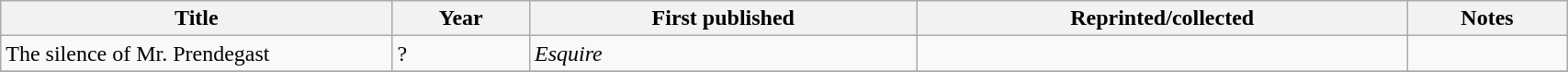<table class='wikitable sortable' width='90%'>
<tr>
<th width=25%>Title</th>
<th>Year</th>
<th>First published</th>
<th>Reprinted/collected</th>
<th>Notes</th>
</tr>
<tr>
<td data-sort-value="Silence of Mr. Prendegast">The silence of Mr. Prendegast</td>
<td>?</td>
<td><em>Esquire</em></td>
<td></td>
<td></td>
</tr>
<tr>
</tr>
</table>
